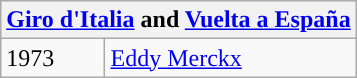<table class="wikitable">
<tr>
<th colspan=2><a href='#'>Giro d'Italia</a> and <a href='#'>Vuelta a España</a></th>
</tr>
<tr>
<td>1973</td>
<td> <a href='#'>Eddy Merckx</a></td>
</tr>
</table>
